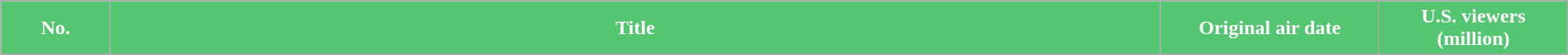<table class="wikitable plainrowheaders" style="width:100%;">
<tr>
<th scope="col" style="background-color:#54C571; color:#FFFFFF; width:7%;">No.</th>
<th scope="col" style="background-color:#54C571; color:#FFFFFF; width:67%;">Title</th>
<th scope="col" style="background-color:#54C571; color:#FFFFFF; width:14%;">Original air date</th>
<th scope="col" style="background-color:#54C571; color:#FFFFFF; width:12%;">U.S. viewers<br>(million)</th>
</tr>
<tr>
</tr>
</table>
